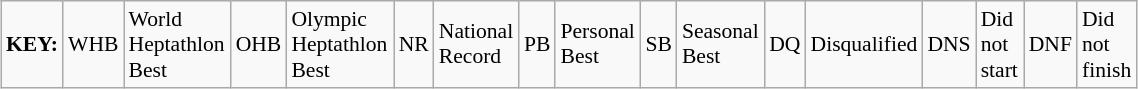<table class="wikitable" style="margin:0.5em auto; font-size:90%;position:relative;" width=60%>
<tr>
<td><strong>KEY:</strong></td>
<td align=center>WHB</td>
<td>World Heptathlon Best</td>
<td align=center>OHB</td>
<td>Olympic Heptathlon Best</td>
<td align=center>NR</td>
<td>National Record</td>
<td align=center>PB</td>
<td>Personal Best</td>
<td align=center>SB</td>
<td>Seasonal Best</td>
<td align=center>DQ</td>
<td>Disqualified</td>
<td align=center>DNS</td>
<td>Did not start</td>
<td align=center>DNF</td>
<td>Did not finish</td>
</tr>
</table>
